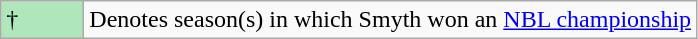<table class="wikitable">
<tr>
<td style="background:#afe6ba; width:3em;">†</td>
<td>Denotes season(s) in which Smyth won an <a href='#'>NBL championship</a></td>
</tr>
</table>
